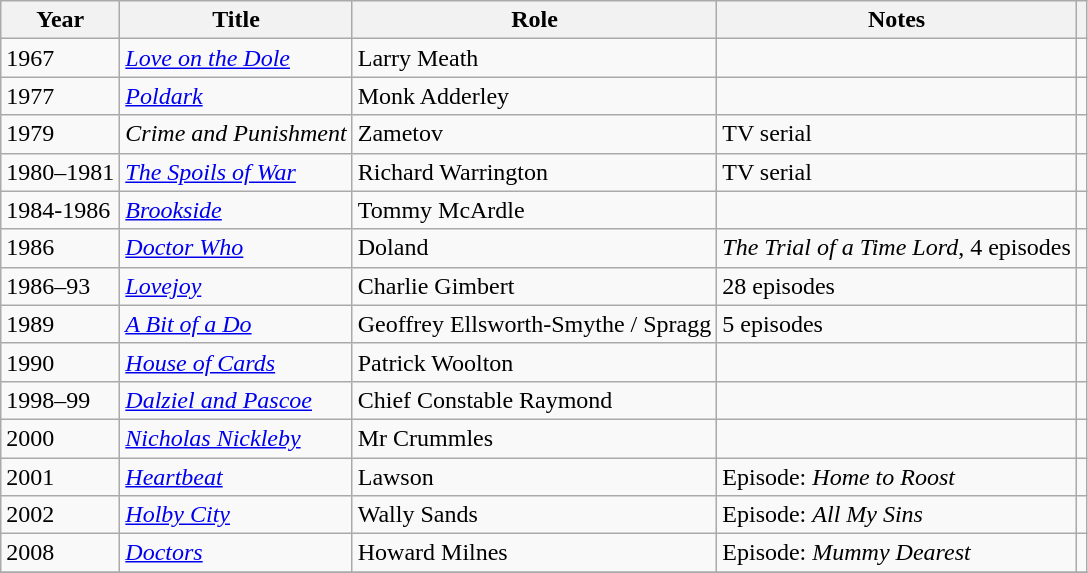<table class="wikitable">
<tr>
<th>Year</th>
<th>Title</th>
<th>Role</th>
<th>Notes</th>
<th></th>
</tr>
<tr>
<td>1967</td>
<td><em><a href='#'>Love on the Dole</a></em></td>
<td>Larry Meath</td>
<td></td>
<td></td>
</tr>
<tr>
<td>1977</td>
<td><em><a href='#'>Poldark</a></em></td>
<td>Monk Adderley</td>
<td></td>
<td></td>
</tr>
<tr>
<td>1979</td>
<td><em>Crime and Punishment</em></td>
<td>Zametov</td>
<td>TV serial</td>
<td></td>
</tr>
<tr>
<td>1980–1981</td>
<td><em><a href='#'>The Spoils of War</a></em></td>
<td>Richard Warrington</td>
<td>TV serial</td>
<td></td>
</tr>
<tr>
<td>1984-1986</td>
<td><em><a href='#'>Brookside</a></em></td>
<td>Tommy McArdle</td>
<td></td>
<td></td>
</tr>
<tr 1985 Bergerac Dennis Dudley>
<td>1986</td>
<td><em><a href='#'>Doctor Who</a></em></td>
<td>Doland</td>
<td><em>The Trial of a Time Lord</em>, 4 episodes</td>
<td></td>
</tr>
<tr>
<td>1986–93</td>
<td><em><a href='#'>Lovejoy</a></em></td>
<td>Charlie Gimbert</td>
<td>28 episodes</td>
<td></td>
</tr>
<tr>
<td>1989</td>
<td><em><a href='#'>A Bit of a Do</a></em></td>
<td>Geoffrey Ellsworth-Smythe / Spragg</td>
<td>5 episodes</td>
<td></td>
</tr>
<tr>
<td>1990</td>
<td><em><a href='#'>House of Cards</a></em></td>
<td>Patrick Woolton</td>
<td></td>
<td></td>
</tr>
<tr>
<td>1998–99</td>
<td><em><a href='#'>Dalziel and Pascoe</a></em></td>
<td>Chief Constable Raymond</td>
<td></td>
<td></td>
</tr>
<tr>
<td>2000</td>
<td><em> <a href='#'>Nicholas Nickleby</a></em></td>
<td>Mr Crummles</td>
<td></td>
</tr>
<tr>
<td>2001</td>
<td><em><a href='#'>Heartbeat</a></em></td>
<td>Lawson</td>
<td>Episode: <em>Home to Roost</em></td>
<td></td>
</tr>
<tr>
<td>2002</td>
<td><em><a href='#'>Holby City</a></em></td>
<td>Wally Sands</td>
<td>Episode: <em>All My Sins</em></td>
<td></td>
</tr>
<tr>
<td>2008</td>
<td><em><a href='#'>Doctors</a></em></td>
<td>Howard Milnes</td>
<td>Episode: <em>Mummy Dearest</em></td>
<td></td>
</tr>
<tr>
</tr>
</table>
